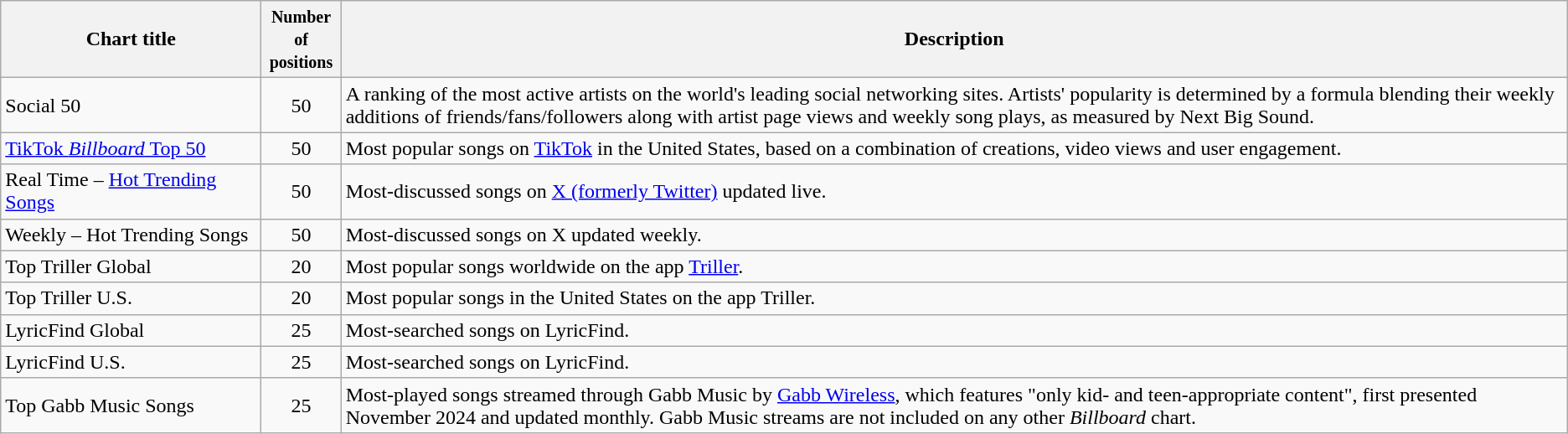<table class="wikitable sortable">
<tr>
<th width=200>Chart title</th>
<th><small>Number of<br>positions</small></th>
<th class="unsortable">Description</th>
</tr>
<tr>
<td>Social 50</td>
<td style="text-align:center;">50</td>
<td>A ranking of the most active artists on the world's leading social networking sites. Artists' popularity is determined by a formula blending their weekly additions of friends/fans/followers along with artist page views and weekly song plays, as measured by Next Big Sound.</td>
</tr>
<tr>
<td><a href='#'>TikTok <em>Billboard</em> Top 50</a></td>
<td style="text-align:center;">50</td>
<td>Most popular songs on <a href='#'>TikTok</a> in the United States, based on a combination of creations, video views and user engagement.</td>
</tr>
<tr>
<td>Real Time – <a href='#'>Hot Trending Songs</a></td>
<td style="text-align:center;">50</td>
<td>Most-discussed songs on <a href='#'>X (formerly Twitter)</a> updated live.</td>
</tr>
<tr>
<td>Weekly – Hot Trending Songs</td>
<td style="text-align:center;">50</td>
<td>Most-discussed songs on X updated weekly.</td>
</tr>
<tr>
<td>Top Triller Global</td>
<td style="text-align:center;">20</td>
<td>Most popular songs worldwide on the app <a href='#'>Triller</a>.</td>
</tr>
<tr>
<td>Top Triller U.S.</td>
<td style="text-align:center;">20</td>
<td>Most popular songs in the United States on the app Triller.</td>
</tr>
<tr>
<td>LyricFind Global</td>
<td style="text-align:center;">25</td>
<td>Most-searched songs on LyricFind.</td>
</tr>
<tr>
<td>LyricFind U.S.</td>
<td style="text-align:center;">25</td>
<td>Most-searched songs on LyricFind.</td>
</tr>
<tr>
<td>Top Gabb Music Songs</td>
<td style="text-align:center;">25</td>
<td>Most-played songs streamed through Gabb Music by <a href='#'>Gabb Wireless</a>, which features "only kid- and teen-appropriate content", first presented November 2024 and updated monthly. Gabb Music streams are not included on any other <em>Billboard</em> chart.</td>
</tr>
</table>
